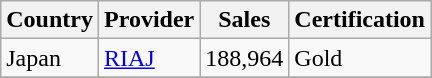<table class="wikitable" border="1">
<tr>
<th>Country</th>
<th>Provider</th>
<th>Sales</th>
<th>Certification</th>
</tr>
<tr>
<td>Japan</td>
<td><a href='#'>RIAJ</a></td>
<td>188,964</td>
<td>Gold</td>
</tr>
<tr>
</tr>
</table>
